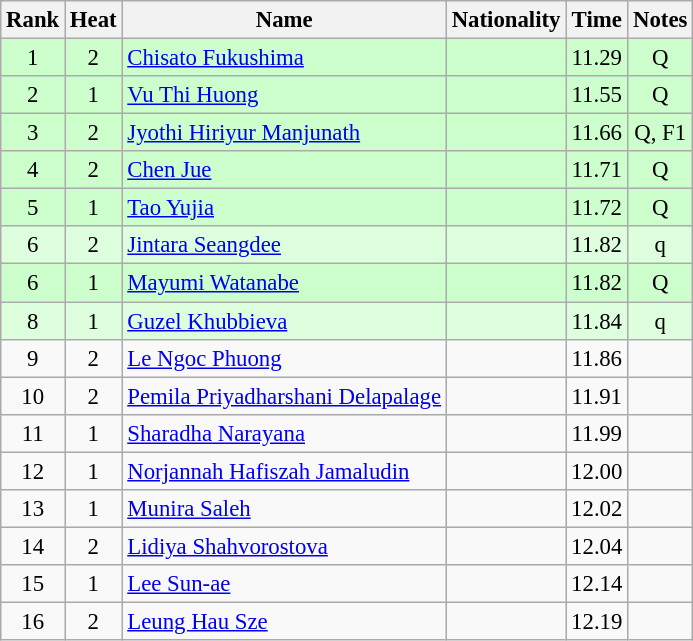<table class="wikitable sortable" style="text-align:center; font-size:95%">
<tr>
<th>Rank</th>
<th>Heat</th>
<th>Name</th>
<th>Nationality</th>
<th>Time</th>
<th>Notes</th>
</tr>
<tr bgcolor=ccffcc>
<td>1</td>
<td>2</td>
<td align=left><a href='#'>Chisato Fukushima</a></td>
<td align=left></td>
<td>11.29</td>
<td>Q</td>
</tr>
<tr bgcolor=ccffcc>
<td>2</td>
<td>1</td>
<td align=left><a href='#'>Vu Thi Huong</a></td>
<td align=left></td>
<td>11.55</td>
<td>Q</td>
</tr>
<tr bgcolor=ccffcc>
<td>3</td>
<td>2</td>
<td align=left><a href='#'>Jyothi Hiriyur Manjunath</a></td>
<td align=left></td>
<td>11.66</td>
<td>Q, F1</td>
</tr>
<tr bgcolor=ccffcc>
<td>4</td>
<td>2</td>
<td align=left><a href='#'>Chen Jue</a></td>
<td align=left></td>
<td>11.71</td>
<td>Q</td>
</tr>
<tr bgcolor=ccffcc>
<td>5</td>
<td>1</td>
<td align=left><a href='#'>Tao Yujia</a></td>
<td align=left></td>
<td>11.72</td>
<td>Q</td>
</tr>
<tr bgcolor=ddffdd>
<td>6</td>
<td>2</td>
<td align=left><a href='#'>Jintara Seangdee</a></td>
<td align=left></td>
<td>11.82</td>
<td>q</td>
</tr>
<tr bgcolor=ccffcc>
<td>6</td>
<td>1</td>
<td align=left><a href='#'>Mayumi Watanabe</a></td>
<td align=left></td>
<td>11.82</td>
<td>Q</td>
</tr>
<tr bgcolor=ddffdd>
<td>8</td>
<td>1</td>
<td align=left><a href='#'>Guzel Khubbieva</a></td>
<td align=left></td>
<td>11.84</td>
<td>q</td>
</tr>
<tr>
<td>9</td>
<td>2</td>
<td align=left><a href='#'>Le Ngoc Phuong</a></td>
<td align=left></td>
<td>11.86</td>
<td></td>
</tr>
<tr>
<td>10</td>
<td>2</td>
<td align=left><a href='#'>Pemila Priyadharshani Delapalage</a></td>
<td align=left></td>
<td>11.91</td>
<td></td>
</tr>
<tr>
<td>11</td>
<td>1</td>
<td align=left><a href='#'>Sharadha Narayana</a></td>
<td align=left></td>
<td>11.99</td>
<td></td>
</tr>
<tr>
<td>12</td>
<td>1</td>
<td align=left><a href='#'>Norjannah Hafiszah Jamaludin</a></td>
<td align=left></td>
<td>12.00</td>
<td></td>
</tr>
<tr>
<td>13</td>
<td>1</td>
<td align=left><a href='#'>Munira Saleh</a></td>
<td align=left></td>
<td>12.02</td>
<td></td>
</tr>
<tr>
<td>14</td>
<td>2</td>
<td align=left><a href='#'>Lidiya Shahvorostova</a></td>
<td align=left></td>
<td>12.04</td>
<td></td>
</tr>
<tr>
<td>15</td>
<td>1</td>
<td align=left><a href='#'>Lee Sun-ae</a></td>
<td align=left></td>
<td>12.14</td>
<td></td>
</tr>
<tr>
<td>16</td>
<td>2</td>
<td align=left><a href='#'>Leung Hau Sze</a></td>
<td align=left></td>
<td>12.19</td>
<td></td>
</tr>
</table>
